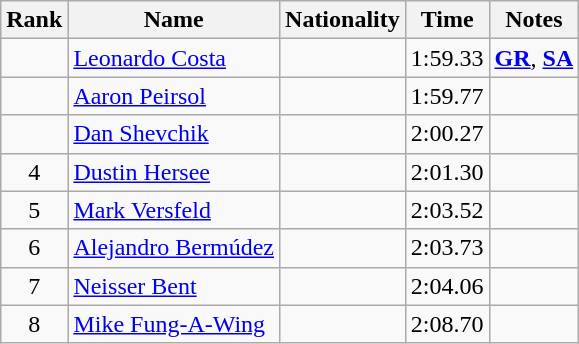<table class="wikitable sortable" style="text-align:center">
<tr>
<th>Rank</th>
<th>Name</th>
<th>Nationality</th>
<th>Time</th>
<th>Notes</th>
</tr>
<tr>
<td></td>
<td align=left><a href='#'>Leonardo Costa</a></td>
<td align=left></td>
<td>1:59.33</td>
<td><strong><a href='#'>GR</a></strong>, <strong><a href='#'>SA</a></strong></td>
</tr>
<tr>
<td></td>
<td align=left><a href='#'>Aaron Peirsol</a></td>
<td align=left></td>
<td>1:59.77</td>
<td></td>
</tr>
<tr>
<td></td>
<td align=left><a href='#'>Dan Shevchik</a></td>
<td align=left></td>
<td>2:00.27</td>
<td></td>
</tr>
<tr>
<td>4</td>
<td align=left><a href='#'>Dustin Hersee</a></td>
<td align=left></td>
<td>2:01.30</td>
<td></td>
</tr>
<tr>
<td>5</td>
<td align=left><a href='#'>Mark Versfeld</a></td>
<td align=left></td>
<td>2:03.52</td>
<td></td>
</tr>
<tr>
<td>6</td>
<td align=left><a href='#'>Alejandro Bermúdez</a></td>
<td align=left></td>
<td>2:03.73</td>
<td></td>
</tr>
<tr>
<td>7</td>
<td align=left><a href='#'>Neisser Bent</a></td>
<td align=left></td>
<td>2:04.06</td>
<td></td>
</tr>
<tr>
<td>8</td>
<td align=left><a href='#'>Mike Fung-A-Wing</a></td>
<td align=left></td>
<td>2:08.70</td>
<td></td>
</tr>
</table>
